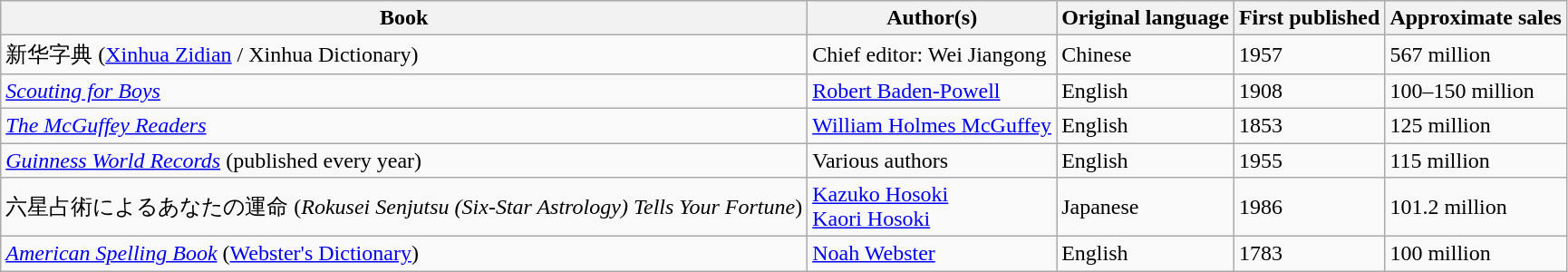<table class="wikitable sortable">
<tr ">
<th>Book</th>
<th>Author(s)</th>
<th>Original language</th>
<th>First published</th>
<th>Approximate sales</th>
</tr>
<tr>
<td>新华字典 (<a href='#'>Xinhua Zidian</a> / Xinhua Dictionary)</td>
<td>Chief editor: Wei Jiangong</td>
<td>Chinese</td>
<td>1957</td>
<td>567 million</td>
</tr>
<tr>
<td><em><a href='#'>Scouting for Boys</a></em></td>
<td><a href='#'>Robert Baden-Powell</a></td>
<td>English</td>
<td>1908</td>
<td>100–150 million</td>
</tr>
<tr>
<td><em><a href='#'>The McGuffey Readers</a></em></td>
<td><a href='#'>William Holmes McGuffey</a></td>
<td>English</td>
<td>1853</td>
<td>125 million</td>
</tr>
<tr>
<td><em><a href='#'>Guinness World Records</a></em> (published every year)</td>
<td>Various authors</td>
<td>English</td>
<td>1955</td>
<td>115 million</td>
</tr>
<tr>
<td>六星占術によるあなたの運命 (<em>Rokusei Senjutsu (Six-Star Astrology) Tells Your Fortune</em>)</td>
<td><a href='#'>Kazuko Hosoki</a><br><a href='#'>Kaori Hosoki</a></td>
<td>Japanese</td>
<td>1986</td>
<td>101.2 million</td>
</tr>
<tr>
<td><em><a href='#'>American Spelling Book</a></em> (<a href='#'>Webster's Dictionary</a>)</td>
<td><a href='#'>Noah Webster</a></td>
<td>English</td>
<td>1783</td>
<td>100 million</td>
</tr>
</table>
